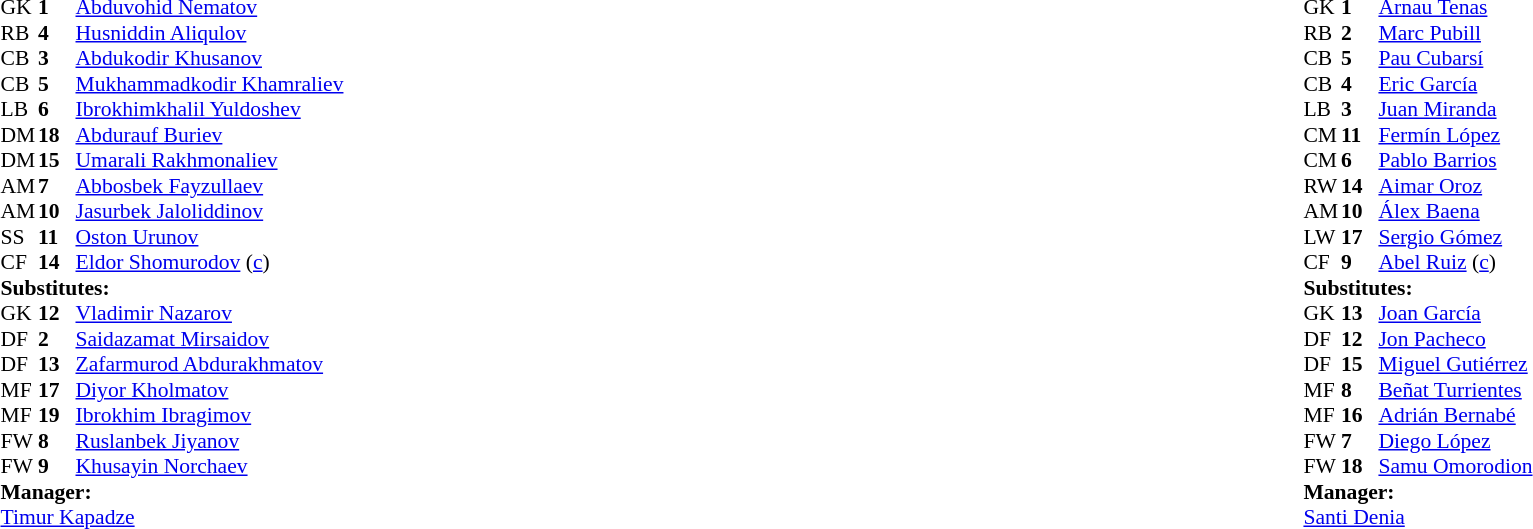<table width="100%">
<tr>
<td valign="top" width="40%"><br><table style="font-size:90%" cellspacing="0" cellpadding="0">
<tr>
<th width=25></th>
<th width=25></th>
</tr>
<tr>
<td>GK</td>
<td><strong>1</strong></td>
<td><a href='#'>Abduvohid Nematov</a></td>
</tr>
<tr>
<td>RB</td>
<td><strong>4</strong></td>
<td><a href='#'>Husniddin Aliqulov</a></td>
</tr>
<tr>
<td>CB</td>
<td><strong>3</strong></td>
<td><a href='#'>Abdukodir Khusanov</a></td>
</tr>
<tr>
<td>CB</td>
<td><strong>5</strong></td>
<td><a href='#'>Mukhammadkodir Khamraliev</a></td>
</tr>
<tr>
<td>LB</td>
<td><strong>6</strong></td>
<td><a href='#'>Ibrokhimkhalil Yuldoshev</a></td>
</tr>
<tr>
<td>DM</td>
<td><strong>18</strong></td>
<td><a href='#'>Abdurauf Buriev</a></td>
<td></td>
<td></td>
</tr>
<tr>
<td>DM</td>
<td><strong>15</strong></td>
<td><a href='#'>Umarali Rakhmonaliev</a></td>
</tr>
<tr>
<td>AM</td>
<td><strong>7</strong></td>
<td><a href='#'>Abbosbek Fayzullaev</a></td>
</tr>
<tr>
<td>AM</td>
<td><strong>10</strong></td>
<td><a href='#'>Jasurbek Jaloliddinov</a></td>
<td></td>
<td></td>
</tr>
<tr>
<td>SS</td>
<td><strong>11</strong></td>
<td><a href='#'>Oston Urunov</a></td>
<td></td>
<td></td>
</tr>
<tr>
<td>CF</td>
<td><strong>14</strong></td>
<td><a href='#'>Eldor Shomurodov</a> (<a href='#'>c</a>)</td>
<td></td>
<td></td>
</tr>
<tr>
<td colspan="3"><strong>Substitutes:</strong></td>
</tr>
<tr>
<td>GK</td>
<td><strong>12</strong></td>
<td><a href='#'>Vladimir Nazarov</a></td>
</tr>
<tr>
<td>DF</td>
<td><strong>2</strong></td>
<td><a href='#'>Saidazamat Mirsaidov</a></td>
</tr>
<tr>
<td>DF</td>
<td><strong>13</strong></td>
<td><a href='#'>Zafarmurod Abdurakhmatov</a></td>
</tr>
<tr>
<td>MF</td>
<td><strong>17</strong></td>
<td><a href='#'>Diyor Kholmatov</a></td>
<td></td>
<td></td>
</tr>
<tr>
<td>MF</td>
<td><strong>19</strong></td>
<td><a href='#'>Ibrokhim Ibragimov</a></td>
<td></td>
<td></td>
</tr>
<tr>
<td>FW</td>
<td><strong>8</strong></td>
<td><a href='#'>Ruslanbek Jiyanov</a></td>
<td></td>
<td></td>
</tr>
<tr>
<td>FW</td>
<td><strong>9</strong></td>
<td><a href='#'>Khusayin Norchaev</a></td>
<td></td>
<td></td>
</tr>
<tr>
<td colspan="3"><strong>Manager:</strong></td>
</tr>
<tr>
<td colspan="3"><a href='#'>Timur Kapadze</a></td>
</tr>
</table>
</td>
<td valign="top"></td>
<td valign="top" width="50%"><br><table style="font-size:90%; margin:auto" cellspacing="0" cellpadding="0">
<tr>
<th width="25"></th>
<th width="25"></th>
</tr>
<tr>
<td>GK</td>
<td><strong>1</strong></td>
<td><a href='#'>Arnau Tenas</a></td>
</tr>
<tr>
<td>RB</td>
<td><strong>2</strong></td>
<td><a href='#'>Marc Pubill</a></td>
<td></td>
</tr>
<tr>
<td>CB</td>
<td><strong>5</strong></td>
<td><a href='#'>Pau Cubarsí</a></td>
<td></td>
<td></td>
</tr>
<tr>
<td>CB</td>
<td><strong>4</strong></td>
<td><a href='#'>Eric García</a></td>
</tr>
<tr>
<td>LB</td>
<td><strong>3</strong></td>
<td><a href='#'>Juan Miranda</a></td>
</tr>
<tr>
<td>CM</td>
<td><strong>11</strong></td>
<td><a href='#'>Fermín López</a></td>
<td></td>
<td></td>
</tr>
<tr>
<td>CM</td>
<td><strong>6</strong></td>
<td><a href='#'>Pablo Barrios</a></td>
</tr>
<tr>
<td>RW</td>
<td><strong>14</strong></td>
<td><a href='#'>Aimar Oroz</a></td>
<td></td>
<td></td>
</tr>
<tr>
<td>AM</td>
<td><strong>10</strong></td>
<td><a href='#'>Álex Baena</a></td>
<td></td>
<td></td>
</tr>
<tr>
<td>LW</td>
<td><strong>17</strong></td>
<td><a href='#'>Sergio Gómez</a></td>
</tr>
<tr>
<td>CF</td>
<td><strong>9</strong></td>
<td><a href='#'>Abel Ruiz</a> (<a href='#'>c</a>)</td>
<td></td>
<td></td>
</tr>
<tr>
<td colspan="3"><strong>Substitutes:</strong></td>
</tr>
<tr>
<td>GK</td>
<td><strong>13</strong></td>
<td><a href='#'>Joan García</a></td>
</tr>
<tr>
<td>DF</td>
<td><strong>12</strong></td>
<td><a href='#'>Jon Pacheco</a></td>
<td></td>
<td></td>
</tr>
<tr>
<td>DF</td>
<td><strong>15</strong></td>
<td><a href='#'>Miguel Gutiérrez</a></td>
</tr>
<tr>
<td>MF</td>
<td><strong>8</strong></td>
<td><a href='#'>Beñat Turrientes</a></td>
<td></td>
<td></td>
</tr>
<tr>
<td>MF</td>
<td><strong>16</strong></td>
<td><a href='#'>Adrián Bernabé</a></td>
<td></td>
<td></td>
</tr>
<tr>
<td>FW</td>
<td><strong>7</strong></td>
<td><a href='#'>Diego López</a></td>
<td></td>
<td></td>
</tr>
<tr>
<td>FW</td>
<td><strong>18</strong></td>
<td><a href='#'>Samu Omorodion</a></td>
<td></td>
<td></td>
</tr>
<tr>
<td colspan="3"><strong>Manager:</strong></td>
</tr>
<tr>
<td colspan="3"><a href='#'>Santi Denia</a></td>
</tr>
</table>
</td>
</tr>
</table>
